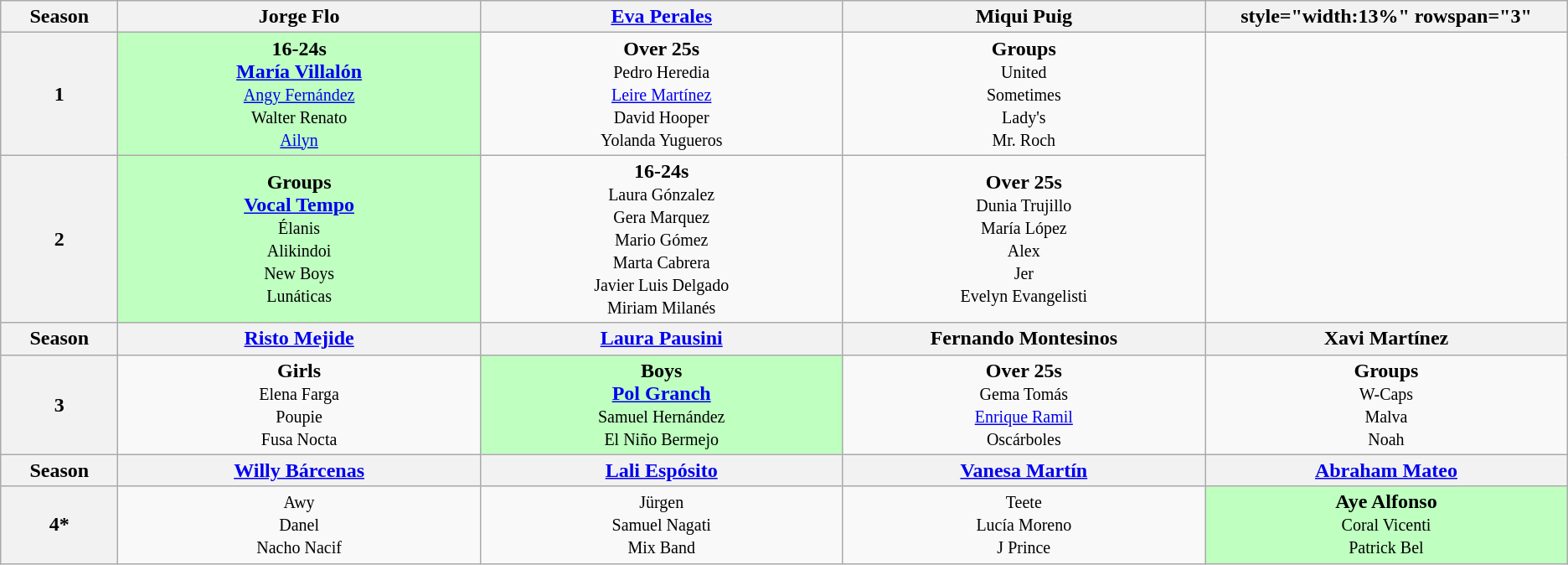<table class="wikitable" style="text-align:center">
<tr>
<th style="width:4%">Season</th>
<th style="width:13%">Jorge Flo</th>
<th style="width:13%"><a href='#'>Eva Perales</a></th>
<th style="width:13%">Miqui Puig</th>
<th>style="width:13%" rowspan="3" </th>
</tr>
<tr>
<th>1</th>
<td bgcolor="BFFFC0"><strong>16-24s</strong><br><strong><a href='#'>María Villalón</a></strong><br><small><a href='#'>Angy Fernández</a><br>Walter Renato<br><a href='#'>Ailyn</a></small></td>
<td><strong>Over 25s</strong><br><small>Pedro Heredia<br><a href='#'>Leire Martínez</a><br>David Hooper<br>Yolanda Yugueros</small></td>
<td><strong>Groups</strong><br><small>United<br>Sometimes<br>Lady's<br>Mr. Roch</small></td>
</tr>
<tr>
<th>2</th>
<td bgcolor="BFFFC0"><strong>Groups</strong><br><strong><a href='#'>Vocal Tempo</a></strong><br><small>Élanis<br>Alikindoi<br>New Boys<br>Lunáticas</small></td>
<td><strong>16-24s</strong><br><small>Laura Gónzalez<br>Gera Marquez<br>Mario Gómez<br>Marta Cabrera<br>Javier Luis Delgado<br>Miriam Milanés</small></td>
<td><strong>Over 25s</strong><br><small>Dunia Trujillo<br>María López<br>Alex<br>Jer<br>Evelyn Evangelisti</small></td>
</tr>
<tr>
<th style="width:4%">Season</th>
<th style="width:13%"><a href='#'>Risto Mejide</a></th>
<th style="width:13%"><a href='#'>Laura Pausini</a></th>
<th style="width:13%">Fernando Montesinos</th>
<th style="width:13%">Xavi Martínez</th>
</tr>
<tr>
<th>3</th>
<td><strong>Girls</strong><br><small>Elena Farga<br>Poupie<br>Fusa Nocta</small></td>
<td bgcolor="BFFFC0"><strong>Boys</strong><br><strong><a href='#'>Pol Granch</a></strong><br><small>Samuel Hernández<br>El Niño Bermejo</small></td>
<td><strong>Over 25s</strong><br><small>Gema Tomás<br><a href='#'>Enrique Ramil</a><br>Oscárboles</small></td>
<td><strong>Groups</strong><br><small>W-Caps<br>Malva<br>Noah</small></td>
</tr>
<tr>
<th style="width:4%">Season</th>
<th style="width:13%"><a href='#'>Willy Bárcenas</a></th>
<th style="width:13%"><a href='#'>Lali Espósito</a></th>
<th style="width:13%"><a href='#'>Vanesa Martín</a></th>
<th style="width:13%"><a href='#'>Abraham Mateo</a></th>
</tr>
<tr>
<th>4*</th>
<td><small>Awy<br>Danel<br>Nacho Nacif</small></td>
<td><small>Jürgen<br>Samuel Nagati<br>Mix Band</small></td>
<td><small>Teete<br>Lucía Moreno<br>J Prince</small></td>
<td bgcolor="BFFFC0"><strong>Aye Alfonso</strong><br><small>Coral Vicenti<br>Patrick Bel</small></td>
</tr>
</table>
